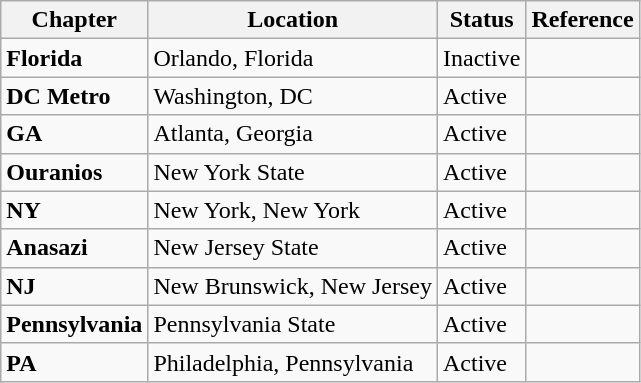<table class="wikitable sortable">
<tr>
<th>Chapter</th>
<th>Location</th>
<th>Status</th>
<th>Reference</th>
</tr>
<tr>
<td><strong>Florida</strong></td>
<td>Orlando, Florida</td>
<td>Inactive</td>
<td></td>
</tr>
<tr>
<td><strong>DC Metro</strong></td>
<td>Washington, DC</td>
<td>Active</td>
<td></td>
</tr>
<tr>
<td><strong>GA</strong></td>
<td>Atlanta, Georgia</td>
<td>Active</td>
<td></td>
</tr>
<tr>
<td><strong>Ouranios</strong></td>
<td>New York State</td>
<td>Active</td>
<td></td>
</tr>
<tr>
<td><strong>NY</strong></td>
<td>New York, New York</td>
<td>Active</td>
<td></td>
</tr>
<tr>
<td><strong>Anasazi</strong></td>
<td>New Jersey State</td>
<td>Active</td>
<td></td>
</tr>
<tr>
<td><strong>NJ</strong></td>
<td>New Brunswick, New Jersey</td>
<td>Active</td>
<td></td>
</tr>
<tr>
<td><strong>Pennsylvania</strong></td>
<td>Pennsylvania State</td>
<td>Active</td>
<td></td>
</tr>
<tr>
<td><strong>PA</strong></td>
<td>Philadelphia, Pennsylvania</td>
<td>Active</td>
<td></td>
</tr>
</table>
